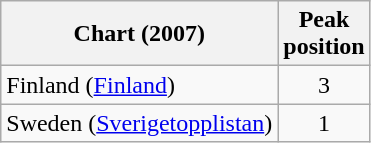<table class="wikitable">
<tr>
<th>Chart (2007)</th>
<th>Peak<br>position</th>
</tr>
<tr>
<td>Finland (<a href='#'>Finland</a>)</td>
<td align="center">3</td>
</tr>
<tr>
<td>Sweden (<a href='#'>Sverigetopplistan</a>)</td>
<td align="center">1</td>
</tr>
</table>
